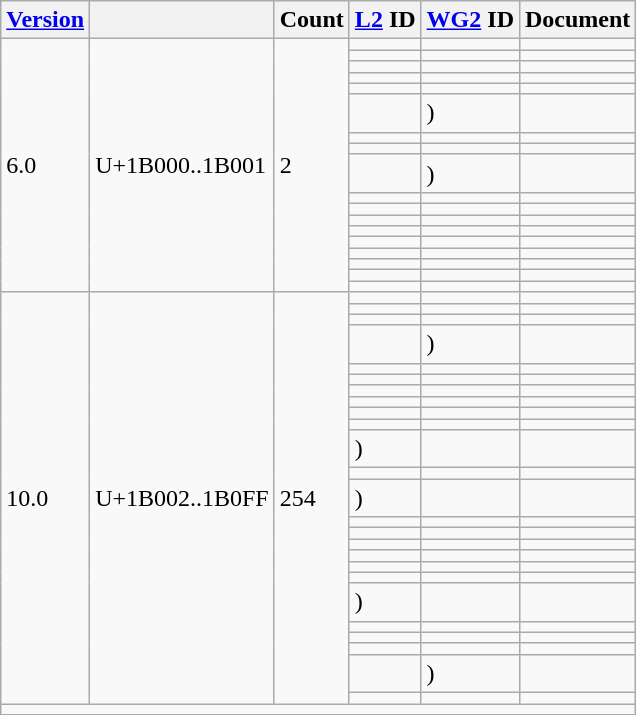<table class="wikitable collapsible sticky-header">
<tr>
<th><a href='#'>Version</a></th>
<th></th>
<th>Count</th>
<th><a href='#'>L2</a> ID</th>
<th><a href='#'>WG2</a> ID</th>
<th>Document</th>
</tr>
<tr>
<td rowspan="18">6.0</td>
<td rowspan="18">U+1B000..1B001</td>
<td rowspan="18">2</td>
<td></td>
<td></td>
<td></td>
</tr>
<tr>
<td></td>
<td></td>
<td></td>
</tr>
<tr>
<td></td>
<td></td>
<td></td>
</tr>
<tr>
<td></td>
<td></td>
<td></td>
</tr>
<tr>
<td></td>
<td></td>
<td></td>
</tr>
<tr>
<td></td>
<td> )</td>
<td></td>
</tr>
<tr>
<td></td>
<td></td>
<td></td>
</tr>
<tr>
<td></td>
<td></td>
<td></td>
</tr>
<tr>
<td></td>
<td> )</td>
<td></td>
</tr>
<tr>
<td></td>
<td></td>
<td></td>
</tr>
<tr>
<td></td>
<td></td>
<td></td>
</tr>
<tr>
<td></td>
<td></td>
<td></td>
</tr>
<tr>
<td></td>
<td></td>
<td></td>
</tr>
<tr>
<td></td>
<td></td>
<td></td>
</tr>
<tr>
<td></td>
<td></td>
<td></td>
</tr>
<tr>
<td></td>
<td></td>
<td></td>
</tr>
<tr>
<td></td>
<td></td>
<td></td>
</tr>
<tr>
<td></td>
<td></td>
<td></td>
</tr>
<tr>
<td rowspan="25">10.0</td>
<td rowspan="25">U+1B002..1B0FF</td>
<td rowspan="25">254</td>
<td></td>
<td></td>
<td></td>
</tr>
<tr>
<td></td>
<td></td>
<td></td>
</tr>
<tr>
<td></td>
<td></td>
<td></td>
</tr>
<tr>
<td></td>
<td> )</td>
<td></td>
</tr>
<tr>
<td></td>
<td></td>
<td></td>
</tr>
<tr>
<td></td>
<td></td>
<td></td>
</tr>
<tr>
<td></td>
<td></td>
<td></td>
</tr>
<tr>
<td></td>
<td></td>
<td></td>
</tr>
<tr>
<td></td>
<td></td>
<td></td>
</tr>
<tr>
<td></td>
<td></td>
<td></td>
</tr>
<tr>
<td> )</td>
<td></td>
<td></td>
</tr>
<tr>
<td></td>
<td></td>
<td></td>
</tr>
<tr>
<td> )</td>
<td></td>
<td></td>
</tr>
<tr>
<td></td>
<td></td>
<td></td>
</tr>
<tr>
<td></td>
<td></td>
<td></td>
</tr>
<tr>
<td></td>
<td></td>
<td></td>
</tr>
<tr>
<td></td>
<td></td>
<td></td>
</tr>
<tr>
<td></td>
<td></td>
<td></td>
</tr>
<tr>
<td></td>
<td></td>
<td></td>
</tr>
<tr>
<td> )</td>
<td></td>
<td></td>
</tr>
<tr>
<td></td>
<td></td>
<td></td>
</tr>
<tr>
<td></td>
<td></td>
<td></td>
</tr>
<tr>
<td></td>
<td></td>
<td></td>
</tr>
<tr>
<td></td>
<td> )</td>
<td></td>
</tr>
<tr>
<td></td>
<td></td>
<td></td>
</tr>
<tr class="sortbottom">
<td colspan="6"></td>
</tr>
</table>
